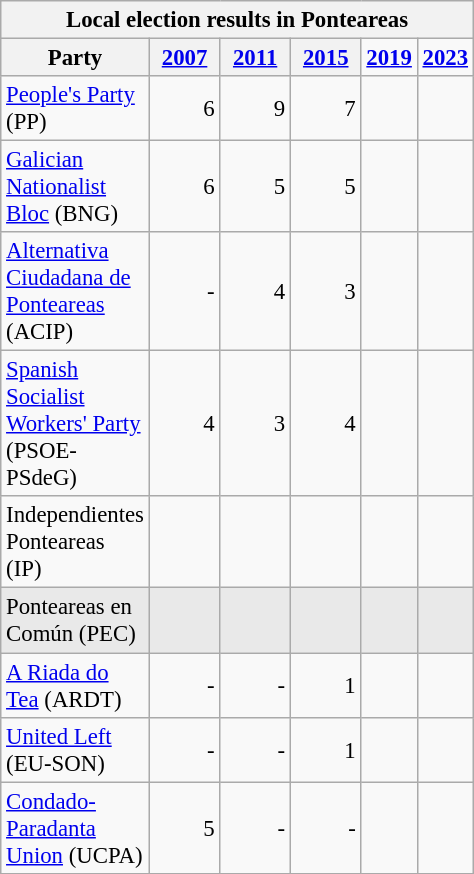<table class="wikitable" style="font-size: 95%;">
<tr>
<th colspan="17">Local election results in Ponteareas</th>
</tr>
<tr>
<th style="width: 80px">Party</th>
<th style="width: 40px"><a href='#'>2007</a></th>
<th style="width: 40px"><a href='#'>2011</a></th>
<th style="width: 40px"><a href='#'>2015</a></th>
<td><strong><a href='#'>2019</a></strong></td>
<td><a href='#'><strong>2023</strong></a></td>
</tr>
<tr>
<td><a href='#'>People's Party</a> (PP)</td>
<td align="right">6</td>
<td align="right">9</td>
<td align="right">7</td>
<td></td>
<td></td>
</tr>
<tr>
<td><a href='#'>Galician Nationalist Bloc</a> (BNG)</td>
<td align="right">6</td>
<td align="right">5</td>
<td align="right">5</td>
<td></td>
<td></td>
</tr>
<tr>
<td><a href='#'>Alternativa Ciudadana de Ponteareas</a> (ACIP)</td>
<td align="right">-</td>
<td align="right">4</td>
<td align="right">3</td>
<td></td>
<td></td>
</tr>
<tr>
<td><a href='#'>Spanish Socialist Workers' Party</a> (PSOE-PSdeG)</td>
<td align="right">4</td>
<td align="right">3</td>
<td align="right">4</td>
<td></td>
<td></td>
</tr>
<tr>
<td>Independientes Ponteareas (IP)</td>
<td></td>
<td></td>
<td></td>
<td></td>
<td></td>
</tr>
<tr style="background-color:#E9E9E9">
<td>Ponteareas en Común (PEC)</td>
<td></td>
<td></td>
<td></td>
<td></td>
<td></td>
</tr>
<tr>
<td><a href='#'>A Riada do Tea</a> (ARDT)</td>
<td align="right">-</td>
<td align="right">-</td>
<td align="right">1</td>
<td></td>
<td></td>
</tr>
<tr>
<td><a href='#'>United Left</a> (EU-SON)</td>
<td align="right">-</td>
<td align="right">-</td>
<td align="right">1</td>
<td></td>
<td></td>
</tr>
<tr>
<td><a href='#'>Condado-Paradanta Union</a> (UCPA)</td>
<td align="right">5</td>
<td align="right">-</td>
<td align="right">-</td>
<td></td>
<td></td>
</tr>
<tr>
</tr>
</table>
